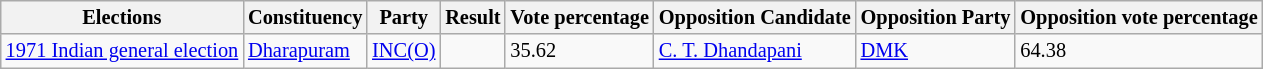<table class="sortable wikitable"style="font-size: 85%">
<tr>
<th>Elections</th>
<th>Constituency</th>
<th>Party</th>
<th>Result</th>
<th>Vote percentage</th>
<th>Opposition Candidate</th>
<th>Opposition Party</th>
<th>Opposition vote percentage</th>
</tr>
<tr>
<td><a href='#'>1971 Indian general election</a></td>
<td><a href='#'>Dharapuram</a></td>
<td><a href='#'>INC(O)</a></td>
<td></td>
<td>35.62</td>
<td><a href='#'>C. T. Dhandapani</a></td>
<td><a href='#'>DMK</a></td>
<td>64.38</td>
</tr>
</table>
